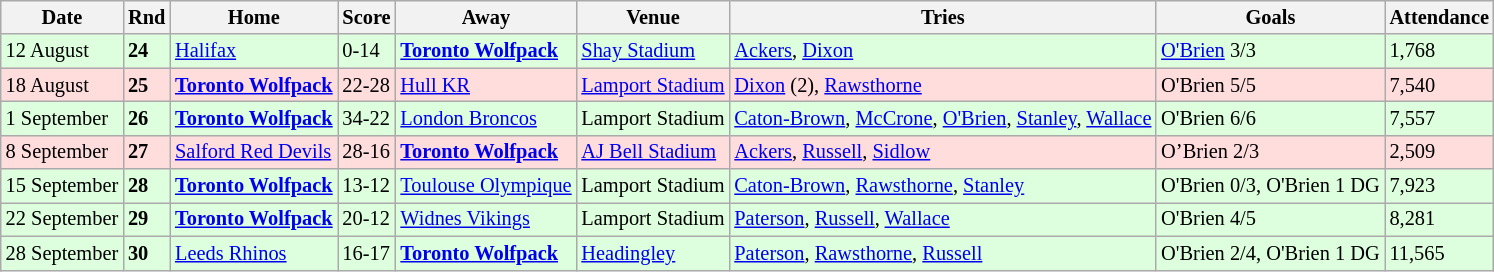<table class="wikitable" style="font-size:85%;">
<tr>
<th>Date</th>
<th>Rnd</th>
<th>Home</th>
<th>Score</th>
<th>Away</th>
<th>Venue</th>
<th>Tries</th>
<th>Goals</th>
<th>Attendance</th>
</tr>
<tr - style="background:#ddffdd;" width=20 | >
<td>12 August</td>
<td><strong>24</strong></td>
<td> <a href='#'>Halifax</a></td>
<td>0-14</td>
<td> <strong><a href='#'>Toronto Wolfpack</a></strong></td>
<td><a href='#'>Shay Stadium</a></td>
<td><a href='#'>Ackers</a>, <a href='#'>Dixon</a></td>
<td><a href='#'>O'Brien</a> 3/3</td>
<td>1,768</td>
</tr>
<tr style="background:#ffdddd;" width=20 | >
<td>18 August</td>
<td><strong>25</strong></td>
<td> <strong><a href='#'>Toronto Wolfpack</a></strong></td>
<td>22-28</td>
<td> <a href='#'>Hull KR</a></td>
<td><a href='#'>Lamport Stadium</a></td>
<td><a href='#'>Dixon</a> (2), <a href='#'>Rawsthorne</a></td>
<td>O'Brien 5/5</td>
<td>7,540</td>
</tr>
<tr style="background:#ddffdd;" width=20 | >
<td>1 September</td>
<td><strong>26</strong></td>
<td> <strong><a href='#'>Toronto Wolfpack</a></strong></td>
<td>34-22</td>
<td> <a href='#'>London Broncos</a></td>
<td>Lamport Stadium</td>
<td><a href='#'>Caton-Brown</a>, <a href='#'>McCrone</a>, <a href='#'>O'Brien</a>, <a href='#'>Stanley</a>, <a href='#'>Wallace</a></td>
<td>O'Brien 6/6</td>
<td>7,557</td>
</tr>
<tr style="background:#ffdddd;" width=20 | >
<td>8 September</td>
<td><strong>27</strong></td>
<td> <a href='#'>Salford Red Devils</a></td>
<td>28-16</td>
<td> <strong><a href='#'>Toronto Wolfpack</a></strong></td>
<td><a href='#'>AJ Bell Stadium</a></td>
<td><a href='#'>Ackers</a>, <a href='#'>Russell</a>, <a href='#'>Sidlow</a></td>
<td>O’Brien 2/3</td>
<td>2,509</td>
</tr>
<tr style="background:#ddffdd;" width=20 | >
<td>15 September</td>
<td><strong>28</strong></td>
<td> <strong><a href='#'>Toronto Wolfpack</a></strong></td>
<td>13-12</td>
<td> <a href='#'>Toulouse Olympique</a></td>
<td>Lamport Stadium</td>
<td><a href='#'>Caton-Brown</a>, <a href='#'>Rawsthorne</a>, <a href='#'>Stanley</a></td>
<td>O'Brien 0/3, O'Brien 1 DG</td>
<td>7,923</td>
</tr>
<tr style="background:#ddffdd;" width=20 | >
<td>22 September</td>
<td><strong>29</strong></td>
<td> <strong><a href='#'>Toronto Wolfpack</a></strong></td>
<td>20-12</td>
<td> <a href='#'>Widnes Vikings</a></td>
<td>Lamport Stadium</td>
<td><a href='#'>Paterson</a>, <a href='#'>Russell</a>, <a href='#'>Wallace</a></td>
<td>O'Brien 4/5</td>
<td>8,281</td>
</tr>
<tr style="background:#ddffdd;" width=20 | >
<td>28 September</td>
<td><strong>30</strong></td>
<td> <a href='#'>Leeds Rhinos</a></td>
<td>16-17</td>
<td> <strong><a href='#'>Toronto Wolfpack</a></strong></td>
<td><a href='#'>Headingley</a></td>
<td><a href='#'>Paterson</a>, <a href='#'>Rawsthorne</a>, <a href='#'>Russell</a></td>
<td>O'Brien 2/4, O'Brien 1 DG</td>
<td>11,565</td>
</tr>
</table>
